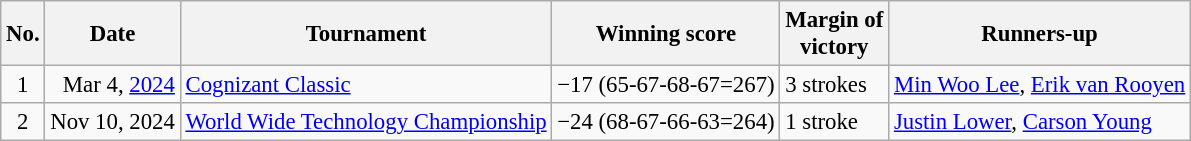<table class="wikitable" style="font-size:95%;">
<tr>
<th>No.</th>
<th>Date</th>
<th>Tournament</th>
<th>Winning score</th>
<th>Margin of<br>victory</th>
<th>Runners-up</th>
</tr>
<tr>
<td align=center>1</td>
<td align=right>Mar 4, <a href='#'>2024</a></td>
<td><a href='#'>Cognizant Classic</a></td>
<td>−17 (65-67-68-67=267)</td>
<td>3 strokes</td>
<td> <a href='#'>Min Woo Lee</a>,  <a href='#'>Erik van Rooyen</a></td>
</tr>
<tr>
<td align=center>2</td>
<td align=right>Nov 10, 2024</td>
<td><a href='#'>World Wide Technology Championship</a></td>
<td>−24 (68-67-66-63=264)</td>
<td>1 stroke</td>
<td> <a href='#'>Justin Lower</a>,  <a href='#'>Carson Young</a></td>
</tr>
</table>
